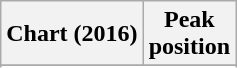<table class="wikitable sortable plainrowheaders">
<tr>
<th scope="col">Chart (2016)</th>
<th scope="col">Peak<br>position</th>
</tr>
<tr>
</tr>
<tr>
</tr>
</table>
